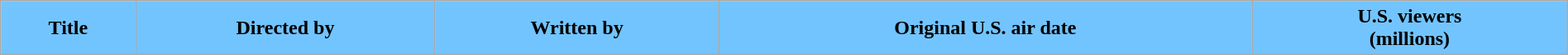<table class="wikitable plainrowheaders" style="width:100%">
<tr>
<th style="background-color: #72c4fe; color:#000; text-align: center;">Title</th>
<th style="background-color: #72c4fe; color:#000; text-align: center;">Directed by</th>
<th style="background-color: #72c4fe; color:#000; text-align: center;">Written by</th>
<th style="background-color: #72c4fe; color:#000; text-align: center;">Original U.S. air date</th>
<th style="background-color: #72c4fe; color:#000; text-align: center;">U.S. viewers<br>(millions)<br></th>
</tr>
</table>
